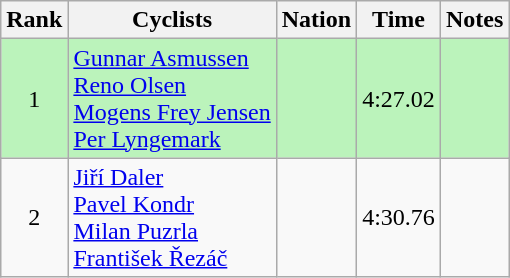<table class="wikitable sortable" style=text-align:center>
<tr>
<th>Rank</th>
<th>Cyclists</th>
<th>Nation</th>
<th>Time</th>
<th>Notes</th>
</tr>
<tr bgcolor=bbf3bb>
<td>1</td>
<td align=left><a href='#'>Gunnar Asmussen</a><br><a href='#'>Reno Olsen</a><br><a href='#'>Mogens Frey Jensen</a><br><a href='#'>Per Lyngemark</a></td>
<td align=left></td>
<td>4:27.02</td>
<td></td>
</tr>
<tr>
<td>2</td>
<td align=left><a href='#'>Jiří Daler</a><br><a href='#'>Pavel Kondr</a><br><a href='#'>Milan Puzrla</a><br><a href='#'>František Řezáč</a></td>
<td align=left></td>
<td>4:30.76</td>
<td></td>
</tr>
</table>
